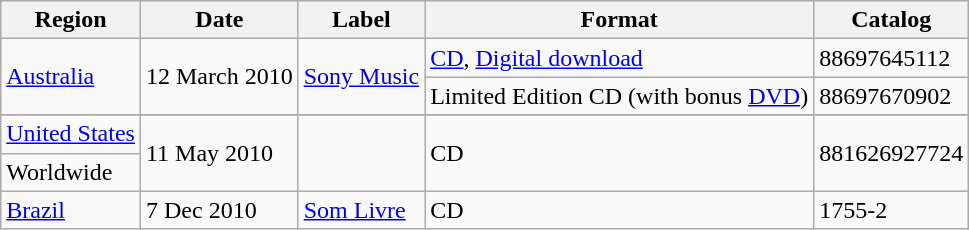<table class="wikitable">
<tr>
<th>Region</th>
<th>Date</th>
<th>Label</th>
<th>Format</th>
<th>Catalog</th>
</tr>
<tr>
<td rowspan="2"><a href='#'>Australia</a></td>
<td rowspan="2">12 March 2010</td>
<td rowspan="2"><a href='#'>Sony Music</a></td>
<td><a href='#'>CD</a>, <a href='#'>Digital download</a></td>
<td>88697645112</td>
</tr>
<tr>
<td>Limited Edition CD (with bonus <a href='#'>DVD</a>)</td>
<td>88697670902</td>
</tr>
<tr>
</tr>
<tr>
<td><a href='#'>United States</a></td>
<td rowspan="2">11 May 2010</td>
<td rowspan="2"></td>
<td rowspan="2">CD</td>
<td rowspan="2">881626927724</td>
</tr>
<tr>
<td>Worldwide</td>
</tr>
<tr>
<td><a href='#'>Brazil</a></td>
<td rowspan="2">7 Dec 2010</td>
<td rowspan="2"><a href='#'>Som Livre</a></td>
<td rowspan="2">CD</td>
<td rowspan="2">1755-2</td>
</tr>
</table>
